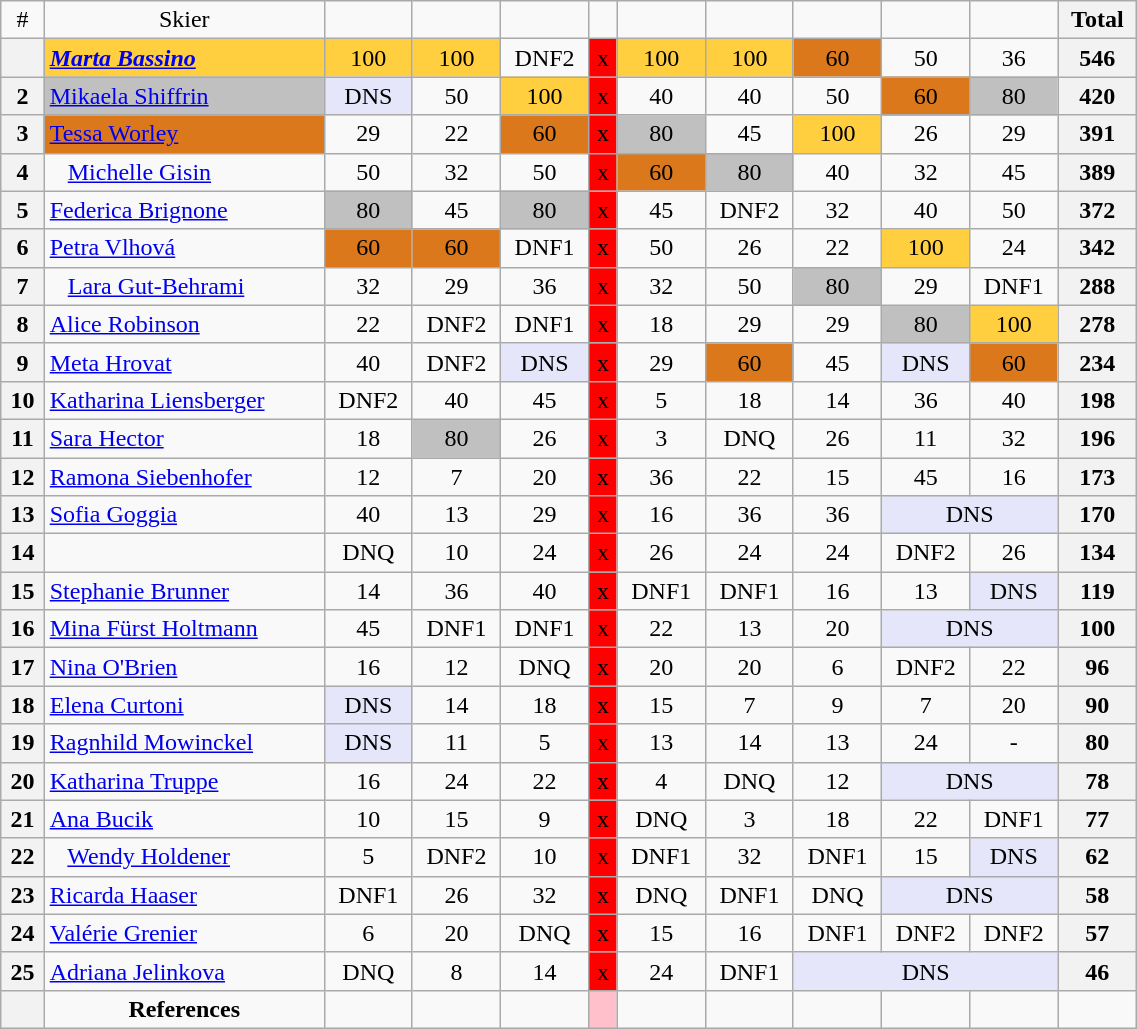<table class="wikitable" width=60% style="font-size:100%; text-align:center;">
<tr>
<td>#</td>
<td>Skier</td>
<td><br> </td>
<td><br> </td>
<td><br> </td>
<td><br> </td>
<td><br> </td>
<td><br> </td>
<td><br> </td>
<td><br> </td>
<td><br> </td>
<th>Total</th>
</tr>
<tr>
<th></th>
<td align=left bgcolor=ffcf40> <strong><em><a href='#'>Marta Bassino</a></em></strong></td>
<td bgcolor=ffcf40>100</td>
<td bgcolor=ffcf40>100</td>
<td>DNF2</td>
<td bgcolor=red>x</td>
<td bgcolor=ffcf40>100</td>
<td bgcolor=ffcf40>100</td>
<td bgcolor=db781b>60</td>
<td>50</td>
<td>36</td>
<th>546</th>
</tr>
<tr>
<th>2</th>
<td align=left bgcolor=c0c0c0> <a href='#'>Mikaela Shiffrin</a></td>
<td bgcolor=lavender>DNS</td>
<td>50</td>
<td bgcolor=ffcf40>100</td>
<td bgcolor=red>x</td>
<td>40</td>
<td>40</td>
<td>50</td>
<td bgcolor=db781b>60</td>
<td bgcolor=c0c0c0>80</td>
<th>420</th>
</tr>
<tr>
<th>3</th>
<td align=left bgcolor=db781b> <a href='#'>Tessa Worley</a></td>
<td>29</td>
<td>22</td>
<td bgcolor=db781b>60</td>
<td bgcolor=red>x</td>
<td bgcolor=c0c0c0>80</td>
<td>45</td>
<td bgcolor=ffcf40>100</td>
<td>26</td>
<td>29</td>
<th>391</th>
</tr>
<tr>
<th>4</th>
<td align=left>   <a href='#'>Michelle Gisin</a></td>
<td>50</td>
<td>32</td>
<td>50</td>
<td bgcolor=red>x</td>
<td bgcolor=db781b>60</td>
<td bgcolor=c0c0c0>80</td>
<td>40</td>
<td>32</td>
<td>45</td>
<th>389</th>
</tr>
<tr>
<th>5</th>
<td align=left> <a href='#'>Federica Brignone</a></td>
<td bgcolor=c0c0c0>80</td>
<td>45</td>
<td bgcolor=c0c0c0>80</td>
<td bgcolor=red>x</td>
<td>45</td>
<td>DNF2</td>
<td>32</td>
<td>40</td>
<td>50</td>
<th>372</th>
</tr>
<tr>
<th>6</th>
<td align=left> <a href='#'>Petra Vlhová</a></td>
<td bgcolor=db781b>60</td>
<td bgcolor=db781b>60</td>
<td>DNF1</td>
<td bgcolor=red>x</td>
<td>50</td>
<td>26</td>
<td>22</td>
<td bgcolor=ffcf40>100</td>
<td>24</td>
<th>342</th>
</tr>
<tr>
<th>7</th>
<td align=left>   <a href='#'>Lara Gut-Behrami</a></td>
<td>32</td>
<td>29</td>
<td>36</td>
<td bgcolor=red>x</td>
<td>32</td>
<td>50</td>
<td bgcolor=c0c0c0>80</td>
<td>29</td>
<td>DNF1</td>
<th>288</th>
</tr>
<tr>
<th>8</th>
<td align=left> <a href='#'>Alice Robinson</a></td>
<td>22</td>
<td>DNF2</td>
<td>DNF1</td>
<td bgcolor=red>x</td>
<td>18</td>
<td>29</td>
<td>29</td>
<td bgcolor=c0c0c0>80</td>
<td bgcolor=ffcf40>100</td>
<th>278</th>
</tr>
<tr>
<th>9</th>
<td align=left> <a href='#'>Meta Hrovat</a></td>
<td>40</td>
<td>DNF2</td>
<td bgcolor=lavender>DNS</td>
<td bgcolor=red>x</td>
<td>29</td>
<td bgcolor=db781b>60</td>
<td>45</td>
<td bgcolor=lavender>DNS</td>
<td bgcolor=db781b>60</td>
<th>234</th>
</tr>
<tr>
<th>10</th>
<td align=left> <a href='#'>Katharina Liensberger</a></td>
<td>DNF2</td>
<td>40</td>
<td>45</td>
<td bgcolor=red>x</td>
<td>5</td>
<td>18</td>
<td>14</td>
<td>36</td>
<td>40</td>
<th>198</th>
</tr>
<tr>
<th>11</th>
<td align=left> <a href='#'>Sara Hector</a></td>
<td>18</td>
<td bgcolor=c0c0c0>80</td>
<td>26</td>
<td bgcolor=red>x</td>
<td>3</td>
<td>DNQ</td>
<td>26</td>
<td>11</td>
<td>32</td>
<th>196</th>
</tr>
<tr>
<th>12</th>
<td align=left> <a href='#'>Ramona Siebenhofer</a></td>
<td>12</td>
<td>7</td>
<td>20</td>
<td bgcolor=red>x</td>
<td>36</td>
<td>22</td>
<td>15</td>
<td>45</td>
<td>16</td>
<th>173</th>
</tr>
<tr>
<th>13</th>
<td align=left> <a href='#'>Sofia Goggia</a></td>
<td>40</td>
<td>13</td>
<td>29</td>
<td bgcolor=red>x</td>
<td>16</td>
<td>36</td>
<td>36</td>
<td bgcolor=lavender colspan=2>DNS</td>
<th>170</th>
</tr>
<tr>
<th>14</th>
<td align=left></td>
<td>DNQ</td>
<td>10</td>
<td>24</td>
<td bgcolor=red>x</td>
<td>26</td>
<td>24</td>
<td>24</td>
<td>DNF2</td>
<td>26</td>
<th>134</th>
</tr>
<tr>
<th>15</th>
<td align=left> <a href='#'>Stephanie Brunner</a></td>
<td>14</td>
<td>36</td>
<td>40</td>
<td bgcolor=red>x</td>
<td>DNF1</td>
<td>DNF1</td>
<td>16</td>
<td>13</td>
<td bgcolor=lavender>DNS</td>
<th>119</th>
</tr>
<tr>
<th>16</th>
<td align=left> <a href='#'>Mina Fürst Holtmann</a></td>
<td>45</td>
<td>DNF1</td>
<td>DNF1</td>
<td bgcolor=red>x</td>
<td>22</td>
<td>13</td>
<td>20</td>
<td bgcolor=lavender colspan=2>DNS</td>
<th>100</th>
</tr>
<tr>
<th>17</th>
<td align=left> <a href='#'>Nina O'Brien</a></td>
<td>16</td>
<td>12</td>
<td>DNQ</td>
<td bgcolor=red>x</td>
<td>20</td>
<td>20</td>
<td>6</td>
<td>DNF2</td>
<td>22</td>
<th>96</th>
</tr>
<tr>
<th>18</th>
<td align=left> <a href='#'>Elena Curtoni</a></td>
<td bgcolor=lavender>DNS</td>
<td>14</td>
<td>18</td>
<td bgcolor=red>x</td>
<td>15</td>
<td>7</td>
<td>9</td>
<td>7</td>
<td>20</td>
<th>90</th>
</tr>
<tr>
<th>19</th>
<td align=left> <a href='#'>Ragnhild Mowinckel</a></td>
<td bgcolor=lavender>DNS</td>
<td>11</td>
<td>5</td>
<td bgcolor=red>x</td>
<td>13</td>
<td>14</td>
<td>13</td>
<td>24</td>
<td>-</td>
<th>80</th>
</tr>
<tr>
<th>20</th>
<td align=left> <a href='#'>Katharina Truppe</a></td>
<td>16</td>
<td>24</td>
<td>22</td>
<td bgcolor=red>x</td>
<td>4</td>
<td>DNQ</td>
<td>12</td>
<td bgcolor=lavender colspan=2>DNS</td>
<th>78</th>
</tr>
<tr>
<th>21</th>
<td align=left> <a href='#'>Ana Bucik</a></td>
<td>10</td>
<td>15</td>
<td>9</td>
<td bgcolor=red>x</td>
<td>DNQ</td>
<td>3</td>
<td>18</td>
<td>22</td>
<td>DNF1</td>
<th>77</th>
</tr>
<tr>
<th>22</th>
<td align=left>   <a href='#'>Wendy Holdener</a></td>
<td>5</td>
<td>DNF2</td>
<td>10</td>
<td bgcolor=red>x</td>
<td>DNF1</td>
<td>32</td>
<td>DNF1</td>
<td>15</td>
<td bgcolor=lavender>DNS</td>
<th>62</th>
</tr>
<tr>
<th>23</th>
<td align=left> <a href='#'>Ricarda Haaser</a></td>
<td>DNF1</td>
<td>26</td>
<td>32</td>
<td bgcolor=red>x</td>
<td>DNQ</td>
<td>DNF1</td>
<td>DNQ</td>
<td colspan=2 bgcolor=lavender>DNS</td>
<th>58</th>
</tr>
<tr>
<th>24</th>
<td align=left> <a href='#'>Valérie Grenier</a></td>
<td>6</td>
<td>20</td>
<td>DNQ</td>
<td bgcolor=red>x</td>
<td>15</td>
<td>16</td>
<td>DNF1</td>
<td>DNF2</td>
<td>DNF2</td>
<th>57</th>
</tr>
<tr>
<th>25</th>
<td align=left> <a href='#'>Adriana Jelinkova</a></td>
<td>DNQ</td>
<td>8</td>
<td>14</td>
<td bgcolor=red>x</td>
<td>24</td>
<td>DNF1</td>
<td colspan=3 bgcolor=lavender>DNS</td>
<th>46</th>
</tr>
<tr>
<th></th>
<td align=center><strong>References</strong></td>
<td></td>
<td></td>
<td></td>
<td bgcolor=pink></td>
<td></td>
<td></td>
<td></td>
<td></td>
<td></td>
</tr>
</table>
